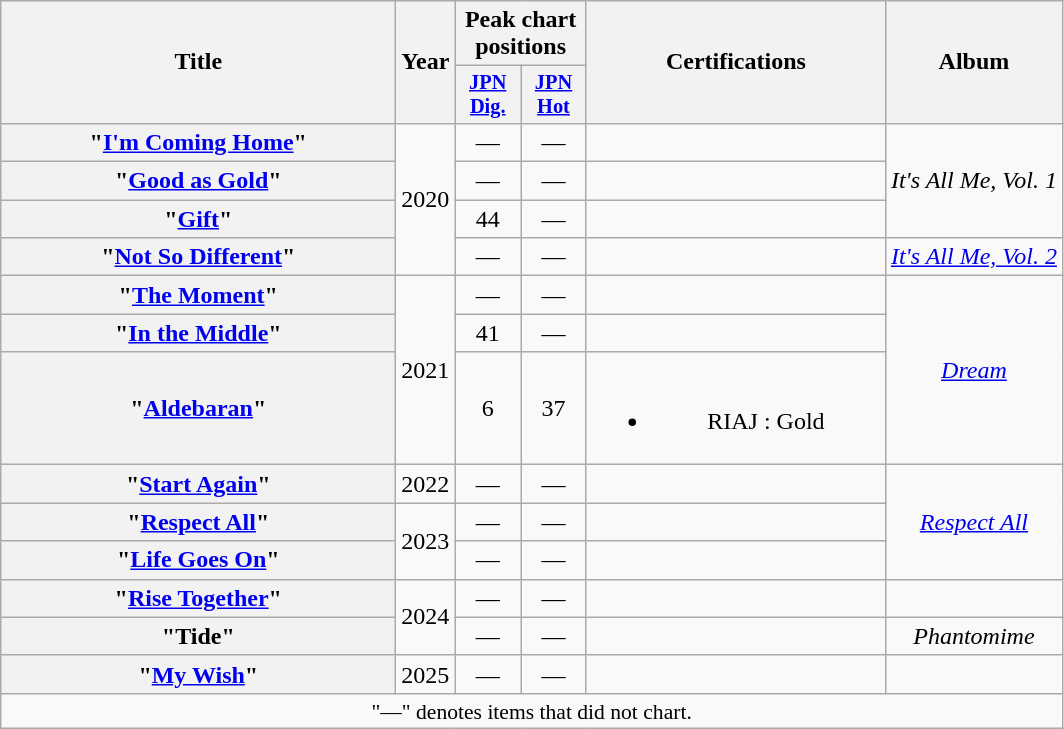<table class="wikitable plainrowheaders" style="text-align: center;" border="1">
<tr>
<th scope="col" rowspan="2" style="width:16em;">Title</th>
<th scope="col" rowspan="2" style="width:1em;">Year</th>
<th scope="col" colspan="2">Peak chart positions</th>
<th scope="col" rowspan="2" style="width:12em;">Certifications</th>
<th scope="col" rowspan="2">Album</th>
</tr>
<tr>
<th scope="col" style="width:2.75em;font-size:85%;"><a href='#'>JPN<br>Dig.</a><br></th>
<th scope="col" style="width:2.75em;font-size:85%;"><a href='#'>JPN<br>Hot</a><br></th>
</tr>
<tr>
<th scope="row">"<a href='#'>I'm Coming Home</a>"</th>
<td rowspan="4">2020</td>
<td>—</td>
<td>—</td>
<td></td>
<td rowspan="3"><em>It's All Me, Vol. 1</em></td>
</tr>
<tr>
<th scope="row">"<a href='#'>Good as Gold</a>"</th>
<td>—</td>
<td>—</td>
<td></td>
</tr>
<tr>
<th scope="row">"<a href='#'>Gift</a>"</th>
<td>44</td>
<td>—</td>
<td></td>
</tr>
<tr>
<th scope="row">"<a href='#'>Not So Different</a>"<br></th>
<td>—</td>
<td>—</td>
<td></td>
<td><em><a href='#'>It's All Me, Vol. 2</a></em></td>
</tr>
<tr>
<th scope="row">"<a href='#'>The Moment</a>"<br></th>
<td rowspan="3">2021</td>
<td>—</td>
<td>—</td>
<td></td>
<td rowspan="3"><em><a href='#'>Dream</a></em></td>
</tr>
<tr>
<th scope="row">"<a href='#'>In the Middle</a>"<br></th>
<td>41</td>
<td>—</td>
<td></td>
</tr>
<tr>
<th scope="row">"<a href='#'>Aldebaran</a>"</th>
<td>6</td>
<td>37</td>
<td><br><ul><li>RIAJ : Gold</li></ul></td>
</tr>
<tr>
<th scope="row">"<a href='#'>Start Again</a>"</th>
<td>2022</td>
<td>—</td>
<td>—</td>
<td></td>
<td rowspan="3"><em><a href='#'>Respect All</a></em></td>
</tr>
<tr>
<th scope="row">"<a href='#'>Respect All</a>"</th>
<td rowspan="2">2023</td>
<td>—</td>
<td>—</td>
<td></td>
</tr>
<tr>
<th scope="row">"<a href='#'>Life Goes On</a>"</th>
<td>—</td>
<td>—</td>
<td></td>
</tr>
<tr>
<th scope="row">"<a href='#'>Rise Together</a>"<br></th>
<td rowspan="2">2024</td>
<td>—</td>
<td>—</td>
<td></td>
<td></td>
</tr>
<tr>
<th scope="row">"Tide"<br></th>
<td>—</td>
<td>—</td>
<td></td>
<td><em>Phantomime</em></td>
</tr>
<tr>
<th scope="row">"<a href='#'>My Wish</a>"</th>
<td>2025</td>
<td>—</td>
<td>—</td>
<td></td>
<td></td>
</tr>
<tr>
<td colspan="7" style="text-align:center; font-size:90%;">"—" denotes items that did not chart.</td>
</tr>
</table>
